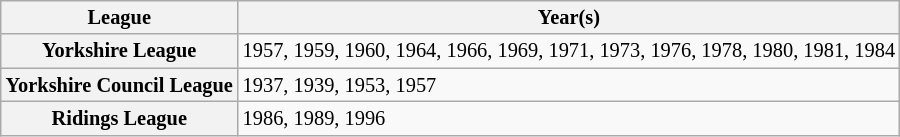<table class="wikitable" style="font-size:85%">
<tr>
<th scope="col">League</th>
<th scope="col">Year(s)</th>
</tr>
<tr>
<th scope="row">Yorkshire League</th>
<td>1957, 1959, 1960, 1964, 1966, 1969, 1971, 1973, 1976, 1978, 1980, 1981, 1984</td>
</tr>
<tr>
<th scope="row">Yorkshire Council League</th>
<td>1937, 1939, 1953, 1957</td>
</tr>
<tr>
<th scope="row">Ridings League</th>
<td>1986, 1989, 1996</td>
</tr>
</table>
